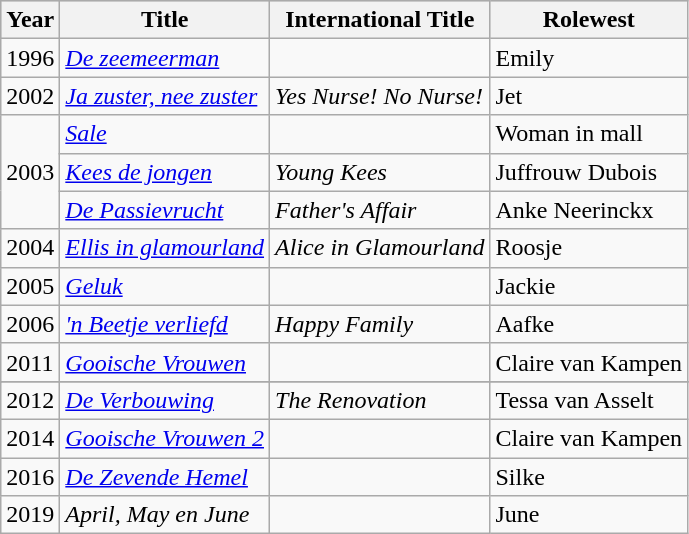<table class="wikitable">
<tr bgcolor="#CCCCCC" align="left">
<th>Year</th>
<th>Title</th>
<th>International Title</th>
<th>Rolewest</th>
</tr>
<tr>
<td rowspan="1">1996</td>
<td><em><a href='#'>De zeemeerman</a></em></td>
<td></td>
<td>Emily</td>
</tr>
<tr>
<td rowspan="1">2002</td>
<td><em><a href='#'>Ja zuster, nee zuster</a></em></td>
<td><em>Yes Nurse! No Nurse!</em></td>
<td>Jet</td>
</tr>
<tr>
<td rowspan="3">2003</td>
<td><em><a href='#'>Sale</a></em></td>
<td></td>
<td>Woman in mall</td>
</tr>
<tr>
<td><em><a href='#'>Kees de jongen</a></em></td>
<td><em>Young Kees</em></td>
<td>Juffrouw Dubois</td>
</tr>
<tr>
<td><em><a href='#'>De Passievrucht</a></em></td>
<td><em>Father's Affair</em></td>
<td>Anke Neerinckx</td>
</tr>
<tr>
<td rowspan="1">2004</td>
<td><em><a href='#'>Ellis in glamourland</a></em></td>
<td><em>Alice in Glamourland</em></td>
<td>Roosje</td>
</tr>
<tr>
<td rowspan="1">2005</td>
<td><em><a href='#'>Geluk</a></em></td>
<td></td>
<td>Jackie</td>
</tr>
<tr>
<td rowspan="1">2006</td>
<td><em><a href='#'>'n Beetje verliefd</a></em></td>
<td><em>Happy Family</em></td>
<td>Aafke</td>
</tr>
<tr>
<td>2011</td>
<td><em><a href='#'>Gooische Vrouwen</a></em></td>
<td></td>
<td>Claire van Kampen</td>
</tr>
<tr>
</tr>
<tr>
<td>2012</td>
<td><em><a href='#'>De Verbouwing</a></em></td>
<td><em>The Renovation</em></td>
<td>Tessa van Asselt</td>
</tr>
<tr>
<td>2014</td>
<td><em><a href='#'>Gooische Vrouwen 2</a></em></td>
<td></td>
<td>Claire van Kampen</td>
</tr>
<tr>
<td>2016</td>
<td><em><a href='#'>De Zevende Hemel</a></em></td>
<td></td>
<td>Silke</td>
</tr>
<tr>
<td>2019</td>
<td><em>April, May en June</em></td>
<td></td>
<td>June</td>
</tr>
</table>
